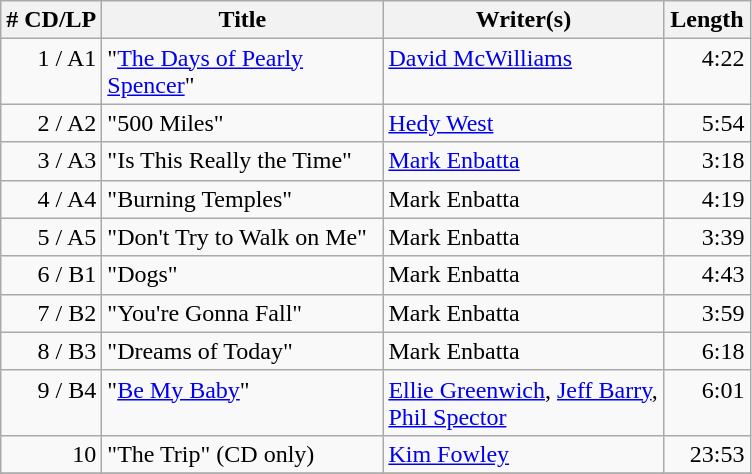<table class="wikitable">
<tr>
<th align="center" valign="top" width="60"># CD/LP</th>
<th align="left" valign="top" width="180">Title</th>
<th align="left" valign="top" width="180">Writer(s)</th>
<th align="center" valign="top" width="50">Length</th>
</tr>
<tr>
<td align="right" valign="top" width="10">1 / A1</td>
<td align="left" valign="top" width="180">"<a href='#'>The Days of Pearly Spencer</a>"</td>
<td align="left" valign="top" width="180"><a href='#'>David McWilliams</a></td>
<td align="right" valign="top" width="50">4:22</td>
</tr>
<tr>
<td align="right" valign="top" width="10">2 / A2</td>
<td align="left" valign="top" width="180">"500 Miles"</td>
<td align="left" valign="top" width="180"><a href='#'>Hedy West</a></td>
<td align="right" valign="top" width="50">5:54</td>
</tr>
<tr>
<td align="right" valign="top" width="10">3 / A3</td>
<td align="left" valign="top" width="180">"Is This Really the Time"</td>
<td align="left" valign="top" width="180"><a href='#'>Mark Enbatta</a></td>
<td align="right" valign="top" width="50">3:18</td>
</tr>
<tr>
<td align="right" valign="top" width="10">4 / A4</td>
<td align="left" valign="top" width="180">"Burning Temples"</td>
<td align="left" valign="top" width="180">Mark Enbatta</td>
<td align="right" valign="top" width="50">4:19</td>
</tr>
<tr>
<td align="right" valign="top" width="10">5 / A5</td>
<td align="left" valign="top" width="180">"Don't Try to Walk on Me"</td>
<td align="left" valign="top" width="180">Mark Enbatta</td>
<td align="right" valign="top" width="50">3:39</td>
</tr>
<tr>
<td align="right" valign="top" width="10">6 / B1</td>
<td align="left" valign="top" width="180">"Dogs"</td>
<td align="left" valign="top" width="180">Mark Enbatta</td>
<td align="right" valign="top" width="50">4:43</td>
</tr>
<tr>
<td align="right" valign="top" width="10">7 / B2</td>
<td align="left" valign="top" width="180">"You're Gonna Fall"</td>
<td align="left" valign="top" width="180">Mark Enbatta</td>
<td align="right" valign="top" width="50">3:59</td>
</tr>
<tr>
<td align="right" valign="top" width="10">8 / B3</td>
<td align="left" valign="top" width="180">"Dreams of Today"</td>
<td align="left" valign="top" width="180">Mark Enbatta</td>
<td align="right" valign="top" width="50">6:18</td>
</tr>
<tr>
<td align="right" valign="top" width="10">9 / B4</td>
<td align="left" valign="top" width="180">"<a href='#'>Be My Baby</a>"</td>
<td align="left" valign="top" width="180"><a href='#'>Ellie Greenwich</a>, <a href='#'>Jeff Barry</a>, <a href='#'>Phil Spector</a></td>
<td align="right" valign="top" width="50">6:01</td>
</tr>
<tr>
<td align="right" valign="top" width="10">10</td>
<td align="left" valign="top" width="180">"The Trip" (CD only)</td>
<td align="left" valign="top" width="180"><a href='#'>Kim Fowley</a></td>
<td align="right" valign="top" width="50">23:53</td>
</tr>
<tr>
</tr>
</table>
